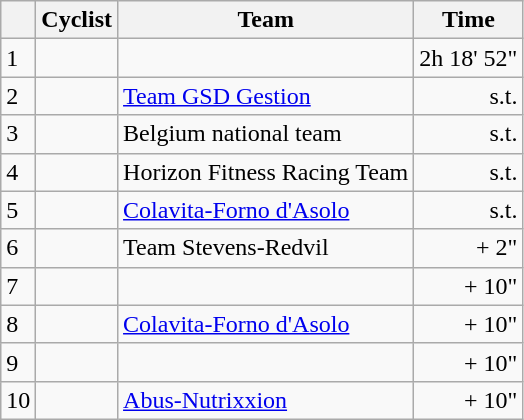<table class="wikitable">
<tr>
<th></th>
<th>Cyclist</th>
<th>Team</th>
<th>Time</th>
</tr>
<tr>
<td>1</td>
<td></td>
<td></td>
<td align="right">2h 18' 52"</td>
</tr>
<tr>
<td>2</td>
<td></td>
<td><a href='#'>Team GSD Gestion</a></td>
<td align="right">s.t.</td>
</tr>
<tr>
<td>3</td>
<td></td>
<td>Belgium national team</td>
<td align="right">s.t.</td>
</tr>
<tr>
<td>4</td>
<td></td>
<td>Horizon Fitness Racing Team</td>
<td align="right">s.t.</td>
</tr>
<tr>
<td>5</td>
<td></td>
<td><a href='#'>Colavita-Forno d'Asolo</a></td>
<td align="right">s.t.</td>
</tr>
<tr>
<td>6</td>
<td></td>
<td>Team Stevens-Redvil</td>
<td align="right">+ 2"</td>
</tr>
<tr>
<td>7</td>
<td></td>
<td></td>
<td align="right">+ 10"</td>
</tr>
<tr>
<td>8</td>
<td></td>
<td><a href='#'>Colavita-Forno d'Asolo</a></td>
<td align="right">+ 10"</td>
</tr>
<tr>
<td>9</td>
<td></td>
<td></td>
<td align="right">+ 10"</td>
</tr>
<tr>
<td>10</td>
<td></td>
<td><a href='#'>Abus-Nutrixxion</a></td>
<td align="right">+ 10"</td>
</tr>
</table>
